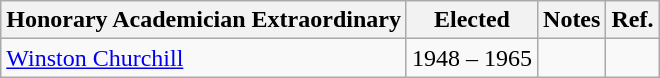<table class="wikitable">
<tr>
<th>Honorary Academician Extraordinary</th>
<th>Elected</th>
<th>Notes</th>
<th>Ref.</th>
</tr>
<tr>
<td><a href='#'>Winston Churchill</a></td>
<td>1948 – 1965</td>
<td></td>
<td></td>
</tr>
</table>
